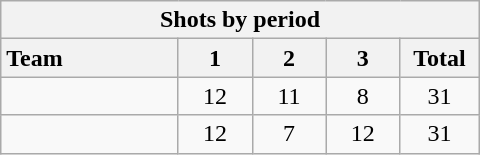<table class="wikitable" style="width:20em;">
<tr>
<th colspan="6">Shots by period</th>
</tr>
<tr>
<th style="width:8em; text-align:left;">Team</th>
<th style="width:3em;">1</th>
<th style="width:3em;">2</th>
<th style="width:3em;">3</th>
<th style="width:3em;">Total</th>
</tr>
<tr style="text-align:center;">
<td style="text-align:left;"></td>
<td>12</td>
<td>11</td>
<td>8</td>
<td>31</td>
</tr>
<tr style="text-align:center;">
<td style="text-align:left;"></td>
<td>12</td>
<td>7</td>
<td>12</td>
<td>31</td>
</tr>
</table>
